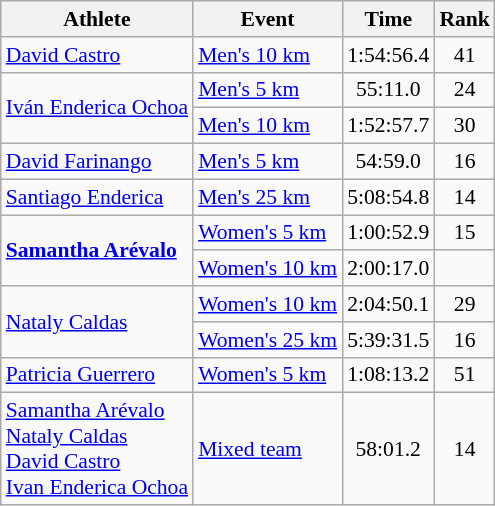<table class="wikitable" style="font-size:90%;">
<tr>
<th>Athlete</th>
<th>Event</th>
<th>Time</th>
<th>Rank</th>
</tr>
<tr align=center>
<td align=left><a href='#'>David Castro</a></td>
<td align=left><a href='#'>Men's 10 km</a></td>
<td>1:54:56.4</td>
<td>41</td>
</tr>
<tr align=center>
<td align=left rowspan=2><a href='#'>Iván Enderica Ochoa</a></td>
<td align=left><a href='#'>Men's 5 km</a></td>
<td>55:11.0</td>
<td>24</td>
</tr>
<tr align=center>
<td align=left><a href='#'>Men's 10 km</a></td>
<td>1:52:57.7</td>
<td>30</td>
</tr>
<tr align=center>
<td align=left><a href='#'>David Farinango</a></td>
<td align=left><a href='#'>Men's 5 km</a></td>
<td>54:59.0</td>
<td>16</td>
</tr>
<tr align=center>
<td align=left><a href='#'>Santiago Enderica</a></td>
<td align=left><a href='#'>Men's 25 km</a></td>
<td>5:08:54.8</td>
<td>14</td>
</tr>
<tr align=center>
<td align=left rowspan=2><strong><a href='#'>Samantha Arévalo</a></strong></td>
<td align=left><a href='#'>Women's 5 km</a></td>
<td>1:00:52.9</td>
<td>15</td>
</tr>
<tr align=center>
<td align=left><a href='#'>Women's 10 km</a></td>
<td>2:00:17.0</td>
<td></td>
</tr>
<tr align=center>
<td align=left rowspan=2><a href='#'>Nataly Caldas</a></td>
<td align=left><a href='#'>Women's 10 km</a></td>
<td>2:04:50.1</td>
<td>29</td>
</tr>
<tr align=center>
<td align=left><a href='#'>Women's 25 km</a></td>
<td>5:39:31.5</td>
<td>16</td>
</tr>
<tr align=center>
<td align=left><a href='#'>Patricia Guerrero</a></td>
<td align=left><a href='#'>Women's 5 km</a></td>
<td>1:08:13.2</td>
<td>51</td>
</tr>
<tr align=center>
<td align=left><a href='#'>Samantha Arévalo</a><br><a href='#'>Nataly Caldas</a><br><a href='#'>David Castro</a><br><a href='#'>Ivan Enderica Ochoa</a></td>
<td align=left><a href='#'>Mixed team</a></td>
<td>58:01.2</td>
<td>14</td>
</tr>
</table>
